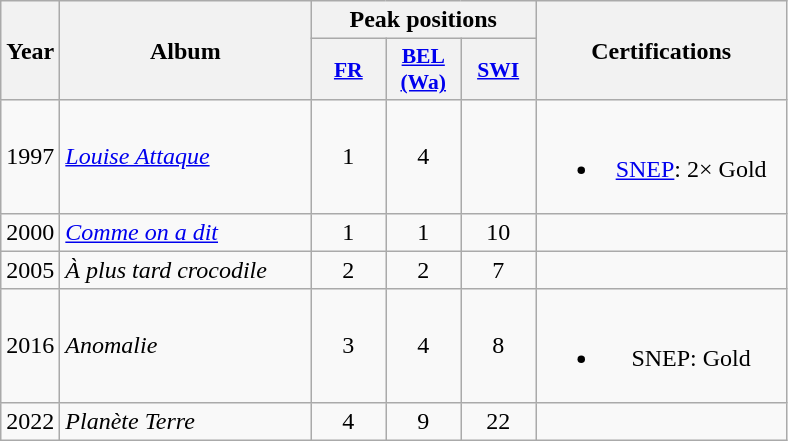<table class="wikitable">
<tr>
<th align="center" rowspan="2" width="10">Year</th>
<th align="center" rowspan="2" width="160">Album</th>
<th align="center" colspan="3" width="30">Peak positions</th>
<th align="center" rowspan="2" width="160">Certifications</th>
</tr>
<tr>
<th scope="col" style="width:3em;font-size:90%;"><a href='#'>FR</a><br></th>
<th scope="col" style="width:3em;font-size:90%;"><a href='#'>BEL <br>(Wa)</a><br></th>
<th scope="col" style="width:3em;font-size:90%;"><a href='#'>SWI</a><br></th>
</tr>
<tr>
<td align="center">1997</td>
<td><em><a href='#'>Louise Attaque</a></em></td>
<td align="center">1</td>
<td align="center">4</td>
<td align="center"></td>
<td align="center"><br><ul><li><a href='#'>SNEP</a>: 2× Gold</li></ul></td>
</tr>
<tr>
<td align="center">2000</td>
<td><em><a href='#'>Comme on a dit</a></em></td>
<td align="center">1</td>
<td align="center">1</td>
<td align="center">10</td>
<td align="center"></td>
</tr>
<tr>
<td align="center">2005</td>
<td><em>À plus tard crocodile</em></td>
<td align="center">2</td>
<td align="center">2</td>
<td align="center">7</td>
<td align="center"></td>
</tr>
<tr>
<td align="center">2016</td>
<td><em>Anomalie</em></td>
<td align="center">3</td>
<td align="center">4</td>
<td align="center">8</td>
<td align="center"><br><ul><li>SNEP: Gold</li></ul></td>
</tr>
<tr>
<td align="center">2022</td>
<td><em>Planète Terre</em></td>
<td align="center">4</td>
<td align="center">9</td>
<td align="center">22</td>
<td></td>
</tr>
</table>
